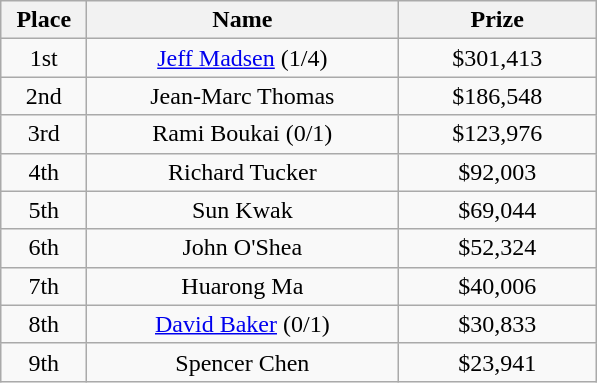<table class="wikitable">
<tr>
<th width="50">Place</th>
<th width="200">Name</th>
<th width="125">Prize</th>
</tr>
<tr>
<td align = "center">1st</td>
<td align = "center"><a href='#'>Jeff Madsen</a> (1/4)</td>
<td align = "center">$301,413</td>
</tr>
<tr>
<td align = "center">2nd</td>
<td align = "center">Jean-Marc Thomas</td>
<td align = "center">$186,548</td>
</tr>
<tr>
<td align = "center">3rd</td>
<td align = "center">Rami Boukai (0/1)</td>
<td align = "center">$123,976</td>
</tr>
<tr>
<td align = "center">4th</td>
<td align = "center">Richard Tucker</td>
<td align = "center">$92,003</td>
</tr>
<tr>
<td align = "center">5th</td>
<td align = "center">Sun Kwak</td>
<td align = "center">$69,044</td>
</tr>
<tr>
<td align = "center">6th</td>
<td align = "center">John O'Shea</td>
<td align = "center">$52,324</td>
</tr>
<tr>
<td align = "center">7th</td>
<td align = "center">Huarong Ma</td>
<td align = "center">$40,006</td>
</tr>
<tr>
<td align = "center">8th</td>
<td align = "center"><a href='#'>David Baker</a> (0/1)</td>
<td align = "center">$30,833</td>
</tr>
<tr>
<td align = "center">9th</td>
<td align = "center">Spencer Chen</td>
<td align = "center">$23,941</td>
</tr>
</table>
